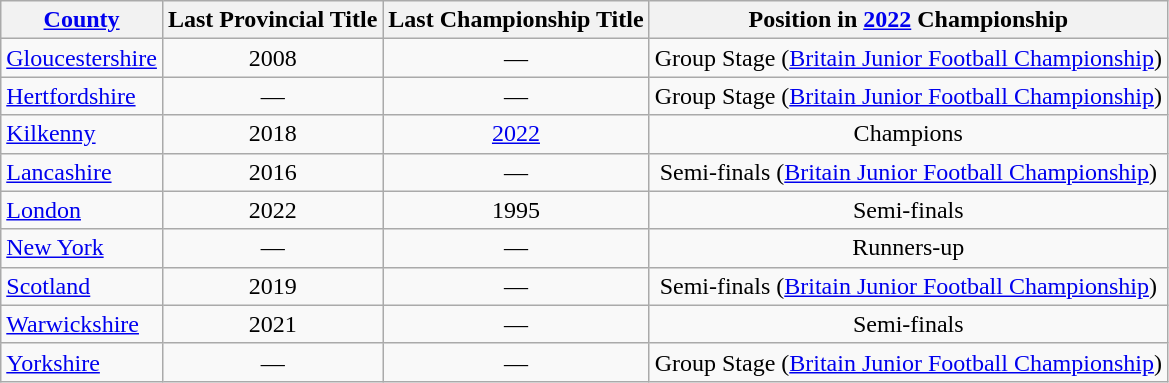<table class="wikitable sortable" style="text-align:center">
<tr>
<th><a href='#'>County</a></th>
<th>Last Provincial Title</th>
<th>Last Championship Title</th>
<th>Position in <a href='#'>2022</a> Championship</th>
</tr>
<tr>
<td style="text-align:left"> <a href='#'>Gloucestershire</a></td>
<td>2008</td>
<td>—</td>
<td>Group Stage (<a href='#'>Britain Junior Football Championship</a>)</td>
</tr>
<tr>
<td style="text-align:left"> <a href='#'>Hertfordshire</a></td>
<td>—</td>
<td>—</td>
<td>Group Stage (<a href='#'>Britain Junior Football Championship</a>)</td>
</tr>
<tr>
<td style="text-align:left"> <a href='#'>Kilkenny</a></td>
<td>2018</td>
<td><a href='#'>2022</a></td>
<td>Champions</td>
</tr>
<tr>
<td style="text-align:left"> <a href='#'>Lancashire</a></td>
<td>2016</td>
<td>—</td>
<td>Semi-finals (<a href='#'>Britain Junior Football Championship</a>)</td>
</tr>
<tr>
<td style="text-align:left"> <a href='#'>London</a></td>
<td>2022</td>
<td>1995</td>
<td>Semi-finals</td>
</tr>
<tr>
<td style="text-align:left"> <a href='#'>New York</a></td>
<td>—</td>
<td>—</td>
<td>Runners-up</td>
</tr>
<tr>
<td style="text-align:left"> <a href='#'>Scotland</a></td>
<td>2019</td>
<td>—</td>
<td>Semi-finals (<a href='#'>Britain Junior Football Championship</a>)</td>
</tr>
<tr>
<td style="text-align:left"> <a href='#'>Warwickshire</a></td>
<td>2021</td>
<td>—</td>
<td>Semi-finals</td>
</tr>
<tr>
<td style="text-align:left"> <a href='#'>Yorkshire</a></td>
<td>—</td>
<td>—</td>
<td>Group Stage (<a href='#'>Britain Junior Football Championship</a>)</td>
</tr>
</table>
